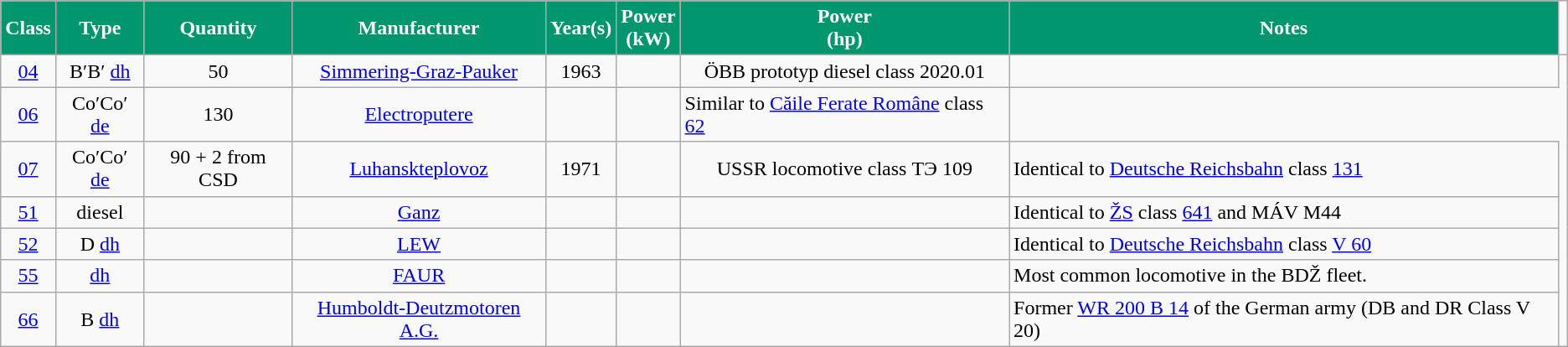<table class="wikitable" style=text-align:center>
<tr>
<th style="color:white; background:#00966E">Class</th>
<th style="color:white; background:#00966E">Type</th>
<th style="color:white; background:#00966E">Quantity</th>
<th style="color:white; background:#00966E">Manufacturer</th>
<th style="color:white; background:#00966E">Year(s)</th>
<th style="color:white; background:#00966E">Power<br>(kW)</th>
<th style="color:white; background:#00966E">Power<br>(hp)</th>
<th style="color:white; background:#00966E">Notes</th>
<td></td>
</tr>
<tr>
<td><a href='#'>04</a></td>
<td>B′B′ <a href='#'>dh</a></td>
<td>50</td>
<td><a href='#'>Simmering-Graz-Pauker</a></td>
<td>1963</td>
<td></td>
<td>ÖBB  prototyp diesel class 2020.01</td>
<td align=left></td>
</tr>
<tr>
<td><a href='#'>06</a></td>
<td>Co′Co′ <a href='#'>de</a></td>
<td>130</td>
<td><a href='#'>Electroputere</a></td>
<td></td>
<td></td>
<td align=left>Similar to <a href='#'>Căile Ferate Române</a> class <a href='#'>62</a></td>
</tr>
<tr>
<td><a href='#'>07</a></td>
<td>Co′Co′ <a href='#'>de</a></td>
<td>90 + 2 from CSD</td>
<td><a href='#'>Luhanskteplovoz</a></td>
<td>1971</td>
<td></td>
<td>USSR locomotive class ТЭ 109</td>
<td align=left>Identical to <a href='#'>Deutsche Reichsbahn</a> class <a href='#'>131</a></td>
</tr>
<tr>
<td><a href='#'>51</a></td>
<td>diesel</td>
<td></td>
<td><a href='#'>Ganz</a></td>
<td></td>
<td></td>
<td></td>
<td align=left>Identical to <a href='#'>ŽS</a> class <a href='#'>641</a> and MÁV M44</td>
</tr>
<tr>
<td><a href='#'>52</a></td>
<td>D <a href='#'>dh</a></td>
<td></td>
<td><a href='#'>LEW</a></td>
<td></td>
<td></td>
<td></td>
<td align=left>Identical to <a href='#'>Deutsche Reichsbahn</a> class <a href='#'>V 60</a></td>
</tr>
<tr>
<td><a href='#'>55</a></td>
<td><a href='#'>dh</a></td>
<td></td>
<td><a href='#'>FAUR</a></td>
<td></td>
<td></td>
<td></td>
<td align=left>Most common locomotive in the BDŽ fleet.</td>
</tr>
<tr>
<td><a href='#'>66</a></td>
<td>B <a href='#'>dh</a></td>
<td></td>
<td><a href='#'>Humboldt-Deutzmotoren A.G.</a></td>
<td></td>
<td></td>
<td></td>
<td align=left>Former <a href='#'>WR 200 B 14</a> of the German army (DB and DR Class V 20)</td>
</tr>
</table>
